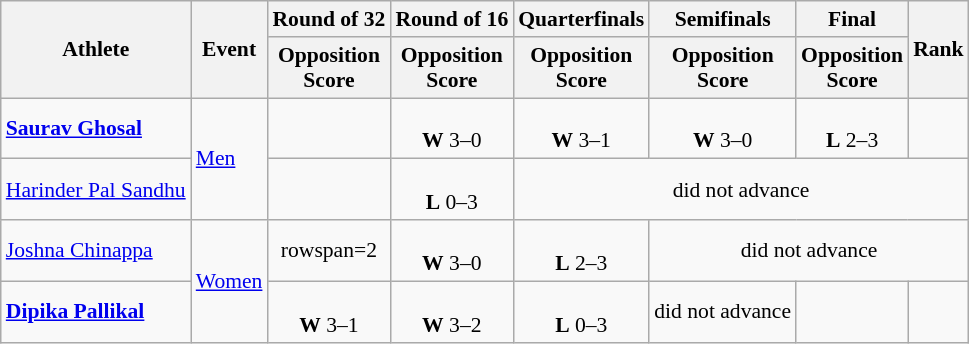<table class=wikitable style="text-align:center; font-size:90%">
<tr>
<th rowspan="2">Athlete</th>
<th rowspan=2>Event</th>
<th>Round of 32</th>
<th>Round of 16</th>
<th>Quarterfinals</th>
<th>Semifinals</th>
<th>Final</th>
<th rowspan="2">Rank</th>
</tr>
<tr>
<th>Opposition<br>Score</th>
<th>Opposition<br>Score</th>
<th>Opposition<br>Score</th>
<th>Opposition<br>Score</th>
<th>Opposition<br>Score</th>
</tr>
<tr>
<td align=left><strong><a href='#'>Saurav Ghosal</a></strong></td>
<td rowspan=2 align=left><a href='#'>Men</a></td>
<td></td>
<td><br><strong>W</strong> 3–0</td>
<td><br><strong>W</strong> 3–1</td>
<td><br><strong>W</strong> 3–0</td>
<td><br><strong>L</strong> 2–3</td>
<td></td>
</tr>
<tr>
<td align=left><a href='#'>Harinder Pal Sandhu</a></td>
<td></td>
<td><br><strong>L</strong> 0–3</td>
<td colspan=4>did not advance</td>
</tr>
<tr>
<td align=left><a href='#'>Joshna Chinappa</a></td>
<td rowspan=2 align=left><a href='#'>Women</a></td>
<td>rowspan=2 </td>
<td><br><strong>W</strong> 3–0</td>
<td><br><strong>L</strong> 2–3</td>
<td colspan=3>did not advance</td>
</tr>
<tr>
<td align=left><strong><a href='#'>Dipika Pallikal</a></strong></td>
<td><br><strong>W</strong> 3–1</td>
<td><br><strong>W</strong> 3–2</td>
<td><br><strong>L</strong> 0–3</td>
<td>did not advance</td>
<td></td>
</tr>
</table>
